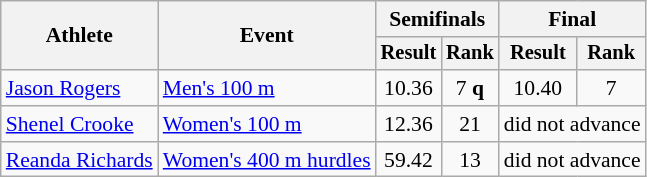<table class=wikitable style="font-size:90%">
<tr>
<th rowspan="2">Athlete</th>
<th rowspan="2">Event</th>
<th colspan="2">Semifinals</th>
<th colspan="2">Final</th>
</tr>
<tr style="font-size:95%">
<th>Result</th>
<th>Rank</th>
<th>Result</th>
<th>Rank</th>
</tr>
<tr align=center>
<td align=left><a href='#'>Jason Rogers</a></td>
<td align=left><a href='#'>Men's 100 m</a></td>
<td>10.36</td>
<td>7 <strong>q</strong></td>
<td>10.40</td>
<td>7</td>
</tr>
<tr align=center>
<td align=left><a href='#'>Shenel Crooke</a></td>
<td align=left><a href='#'>Women's 100 m</a></td>
<td>12.36</td>
<td>21</td>
<td colspan=2>did not advance</td>
</tr>
<tr align=center>
<td align=left><a href='#'>Reanda Richards</a></td>
<td align=left><a href='#'>Women's 400 m hurdles</a></td>
<td>59.42</td>
<td>13</td>
<td colspan=2>did not advance</td>
</tr>
</table>
